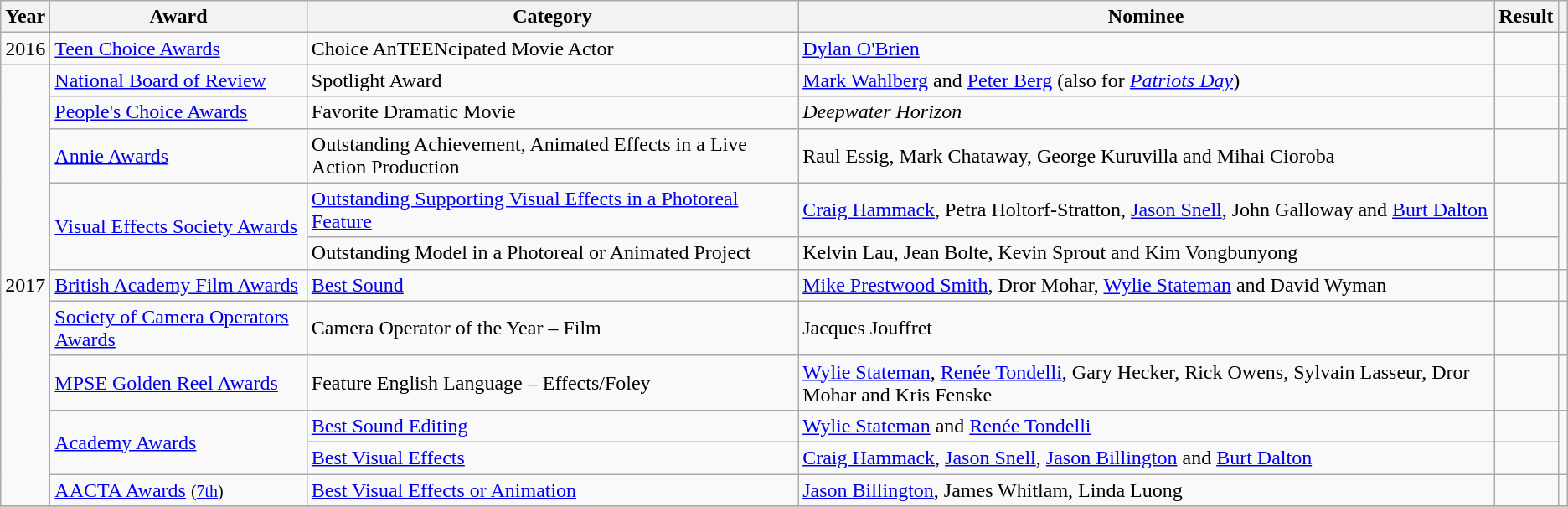<table class= "wikitable sortable">
<tr>
<th>Year</th>
<th>Award</th>
<th>Category</th>
<th>Nominee</th>
<th>Result</th>
<th></th>
</tr>
<tr>
<td>2016</td>
<td><a href='#'>Teen Choice Awards</a></td>
<td>Choice AnTEENcipated Movie Actor</td>
<td><a href='#'>Dylan O'Brien</a></td>
<td></td>
<td></td>
</tr>
<tr>
<td rowspan=11>2017</td>
<td><a href='#'>National Board of Review</a></td>
<td>Spotlight Award</td>
<td><a href='#'>Mark Wahlberg</a> and <a href='#'>Peter Berg</a> (also for <em><a href='#'>Patriots Day</a></em>)</td>
<td></td>
<td></td>
</tr>
<tr>
<td><a href='#'>People's Choice Awards</a></td>
<td>Favorite Dramatic Movie</td>
<td><em>Deepwater Horizon</em></td>
<td></td>
<td></td>
</tr>
<tr>
<td><a href='#'>Annie Awards</a></td>
<td>Outstanding Achievement, Animated Effects in a Live Action Production</td>
<td>Raul Essig, Mark Chataway, George Kuruvilla and Mihai Cioroba</td>
<td></td>
<td></td>
</tr>
<tr>
<td rowspan=2><a href='#'>Visual Effects Society Awards</a></td>
<td><a href='#'>Outstanding Supporting Visual Effects in a Photoreal Feature</a></td>
<td><a href='#'>Craig Hammack</a>, Petra Holtorf-Stratton, <a href='#'>Jason Snell</a>, John Galloway and <a href='#'>Burt Dalton</a></td>
<td></td>
<td rowspan=2></td>
</tr>
<tr>
<td>Outstanding Model in a Photoreal or Animated Project</td>
<td>Kelvin Lau, Jean Bolte, Kevin Sprout and Kim Vongbunyong</td>
<td></td>
</tr>
<tr>
<td><a href='#'>British Academy Film Awards</a></td>
<td><a href='#'>Best Sound</a></td>
<td><a href='#'>Mike Prestwood Smith</a>, Dror Mohar, <a href='#'>Wylie Stateman</a> and David Wyman</td>
<td></td>
<td></td>
</tr>
<tr>
<td><a href='#'>Society of Camera Operators Awards</a></td>
<td>Camera Operator of the Year – Film</td>
<td>Jacques Jouffret</td>
<td></td>
<td></td>
</tr>
<tr>
<td><a href='#'>MPSE Golden Reel Awards</a></td>
<td>Feature English Language – Effects/Foley</td>
<td><a href='#'>Wylie Stateman</a>, <a href='#'>Renée Tondelli</a>, Gary Hecker, Rick Owens, Sylvain Lasseur, Dror Mohar and Kris Fenske</td>
<td></td>
<td></td>
</tr>
<tr>
<td rowspan=2><a href='#'>Academy Awards</a></td>
<td><a href='#'>Best Sound Editing</a></td>
<td><a href='#'>Wylie Stateman</a> and <a href='#'>Renée Tondelli</a></td>
<td></td>
<td rowspan=2></td>
</tr>
<tr>
<td><a href='#'>Best Visual Effects</a></td>
<td><a href='#'>Craig Hammack</a>, <a href='#'>Jason Snell</a>, <a href='#'>Jason Billington</a> and <a href='#'>Burt Dalton</a></td>
<td></td>
</tr>
<tr>
<td><a href='#'>AACTA Awards</a> <small>(<a href='#'>7th</a>)</small></td>
<td><a href='#'>Best Visual Effects or Animation</a></td>
<td><a href='#'>Jason Billington</a>, James Whitlam, Linda Luong</td>
<td></td>
<td></td>
</tr>
<tr>
</tr>
</table>
